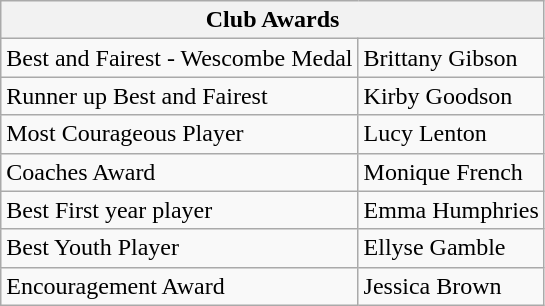<table class="wikitable">
<tr>
<th colspan="2">Club Awards</th>
</tr>
<tr>
<td>Best and Fairest - Wescombe Medal</td>
<td>Brittany Gibson</td>
</tr>
<tr>
<td>Runner up Best and Fairest</td>
<td>Kirby Goodson</td>
</tr>
<tr>
<td>Most Courageous Player</td>
<td>Lucy Lenton</td>
</tr>
<tr>
<td>Coaches Award</td>
<td>Monique French</td>
</tr>
<tr>
<td>Best First year player</td>
<td>Emma Humphries</td>
</tr>
<tr>
<td>Best Youth Player</td>
<td>Ellyse Gamble</td>
</tr>
<tr>
<td>Encouragement Award</td>
<td>Jessica Brown</td>
</tr>
</table>
